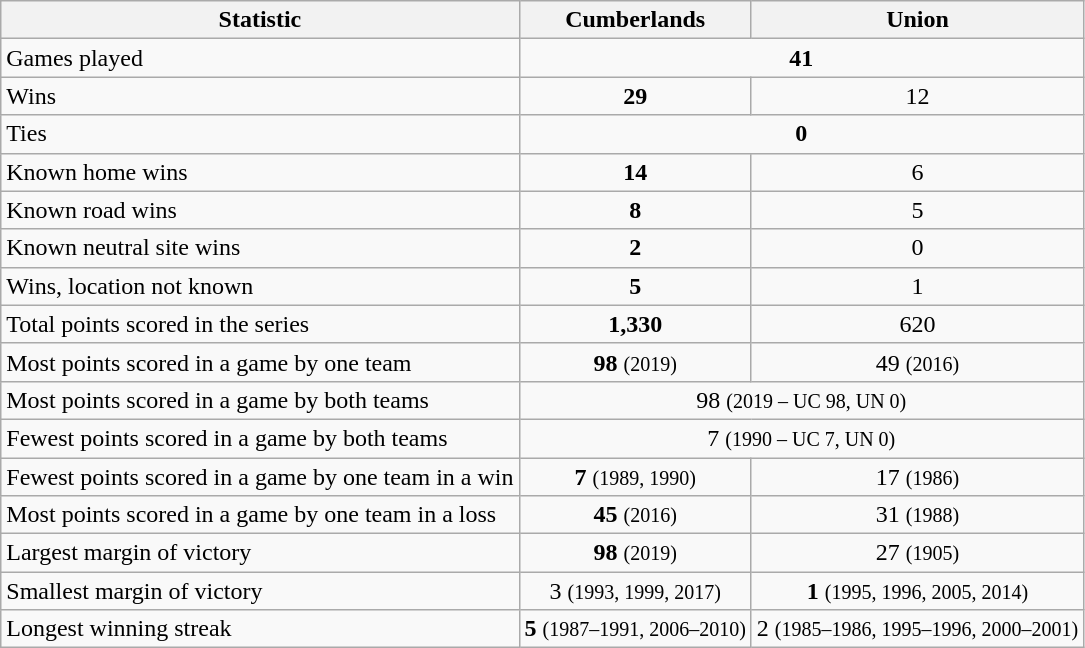<table class="wikitable">
<tr>
<th>Statistic</th>
<th>Cumberlands</th>
<th>Union</th>
</tr>
<tr>
<td>Games played</td>
<td style="text-align:center;" colspan="2"><strong>41</strong></td>
</tr>
<tr>
<td>Wins</td>
<td align=center><strong>29</strong></td>
<td align=center>12</td>
</tr>
<tr>
<td>Ties</td>
<td style="text-align:center;" colspan="2"><strong>0</strong></td>
</tr>
<tr>
<td>Known home wins</td>
<td align=center><strong>14</strong></td>
<td align=center>6</td>
</tr>
<tr>
<td>Known road wins</td>
<td align=center><strong>8</strong></td>
<td align=center>5</td>
</tr>
<tr>
<td>Known neutral site wins</td>
<td align=center><strong>2</strong></td>
<td align=center>0</td>
</tr>
<tr>
<td>Wins, location not known</td>
<td align=center><strong>5</strong></td>
<td align=center>1</td>
</tr>
<tr>
<td>Total points scored in the series</td>
<td align=center><strong>1,330</strong></td>
<td align=center>620</td>
</tr>
<tr>
<td>Most points scored in a game by one team</td>
<td align=center><strong>98</strong> <small>(2019)</small></td>
<td align=center>49 <small>(2016)</small></td>
</tr>
<tr>
<td>Most points scored in a game by both teams</td>
<td style="text-align:center;" colspan="2">98 <small>(2019 – UC 98, UN 0)</small></td>
</tr>
<tr>
<td>Fewest points scored in a game by both teams</td>
<td style="text-align:center;" colspan="2">7 <small>(1990 – UC 7, UN 0)</small></td>
</tr>
<tr>
<td>Fewest points scored in a game by one team in a win</td>
<td align=center><strong>7</strong> <small>(1989, 1990)</small></td>
<td align=center>17 <small>(1986)</small></td>
</tr>
<tr>
<td>Most points scored in a game by one team in a loss</td>
<td align=center><strong>45</strong> <small>(2016)</small></td>
<td align=center>31 <small>(1988)</small></td>
</tr>
<tr>
<td>Largest margin of victory</td>
<td align=center><strong>98</strong> <small>(2019)</small></td>
<td align=center>27 <small>(1905)</small></td>
</tr>
<tr>
<td>Smallest margin of victory</td>
<td align=center>3 <small>(1993, 1999, 2017)</small></td>
<td align=center><strong>1</strong> <small>(1995, 1996, 2005, 2014)</small></td>
</tr>
<tr>
<td>Longest winning streak</td>
<td align=center><strong>5</strong> <small>(1987–1991, 2006–2010)</small></td>
<td align=center>2 <small>(1985–1986, 1995–1996, 2000–2001)</small></td>
</tr>
</table>
